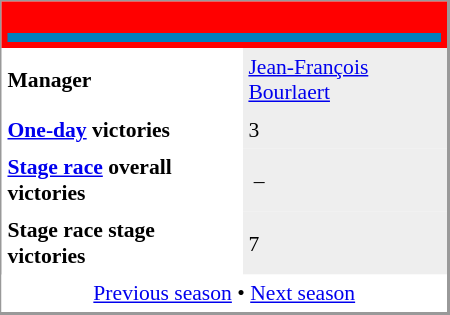<table align="right" cellpadding="4" cellspacing="0" style="margin-left:1em; width:300px; font-size:90%; border:1px solid #999; border-right-width:2px; border-bottom-width:2px; background-color:white;">
<tr>
<th colspan="2" style="background-color:red;"><br><table style="background:#0080BD;text-align:center;width:100%;">
<tr>
<td style="background:#0080BD;" align="center" width="100%"><span></span></td>
<td padding=15px></td>
</tr>
</table>
</th>
</tr>
<tr>
<td><strong>Manager</strong></td>
<td bgcolor=#EEEEEE><a href='#'>Jean-François Bourlaert</a></td>
</tr>
<tr>
<td><strong><a href='#'>One-day</a> victories</strong></td>
<td bgcolor=#EEEEEE>3</td>
</tr>
<tr>
<td><strong><a href='#'>Stage race</a> overall victories</strong></td>
<td bgcolor=#EEEEEE> –</td>
</tr>
<tr>
<td><strong>Stage race stage victories</strong></td>
<td bgcolor=#EEEEEE>7</td>
</tr>
<tr>
<td colspan="2" bgcolor="white" align="center"><a href='#'>Previous season</a> • <a href='#'>Next season</a></td>
</tr>
</table>
